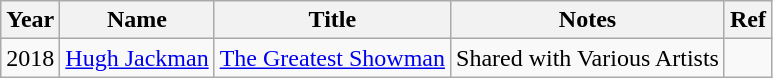<table class="wikitable">
<tr>
<th>Year</th>
<th>Name</th>
<th>Title</th>
<th>Notes</th>
<th>Ref</th>
</tr>
<tr>
<td>2018</td>
<td><a href='#'>Hugh Jackman</a></td>
<td><a href='#'>The Greatest Showman</a></td>
<td>Shared with Various Artists</td>
<td></td>
</tr>
</table>
